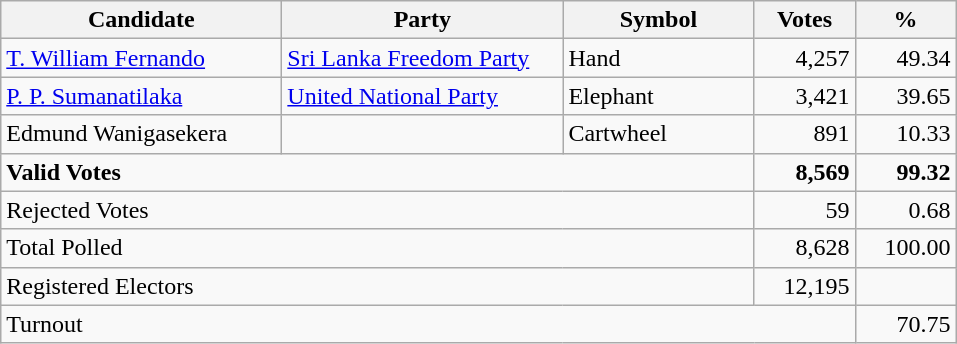<table class="wikitable" border="1" style="text-align:right;">
<tr>
<th align=left width="180">Candidate</th>
<th align=left width="180">Party</th>
<th align=left width="120">Symbol</th>
<th align=left width="60">Votes</th>
<th align=left width="60">%</th>
</tr>
<tr>
<td align=left><a href='#'>T. William Fernando</a></td>
<td align=left><a href='#'>Sri Lanka Freedom Party</a></td>
<td align=left>Hand</td>
<td align=right>4,257</td>
<td align=right>49.34</td>
</tr>
<tr>
<td align=left><a href='#'>P. P. Sumanatilaka</a></td>
<td align=left><a href='#'>United National Party</a></td>
<td align=left>Elephant</td>
<td align=right>3,421</td>
<td align=right>39.65</td>
</tr>
<tr>
<td align=left>Edmund Wanigasekera</td>
<td></td>
<td align=left>Cartwheel</td>
<td align=right>891</td>
<td align=right>10.33</td>
</tr>
<tr>
<td align=left colspan=3><strong>Valid Votes</strong></td>
<td align=right><strong>8,569</strong></td>
<td align=right><strong>99.32</strong></td>
</tr>
<tr>
<td align=left colspan=3>Rejected Votes</td>
<td align=right>59</td>
<td align=right>0.68</td>
</tr>
<tr>
<td align=left colspan=3>Total Polled</td>
<td align=right>8,628</td>
<td align=right>100.00</td>
</tr>
<tr>
<td align=left colspan=3>Registered Electors</td>
<td align=right>12,195</td>
<td></td>
</tr>
<tr>
<td align=left colspan=4>Turnout</td>
<td align=right>70.75</td>
</tr>
</table>
